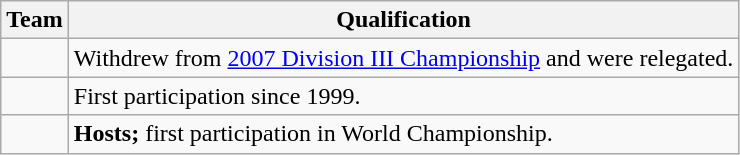<table class="wikitable">
<tr>
<th>Team</th>
<th>Qualification</th>
</tr>
<tr>
<td></td>
<td>Withdrew from <a href='#'>2007 Division III Championship</a> and were relegated.</td>
</tr>
<tr>
<td></td>
<td>First participation since 1999.</td>
</tr>
<tr>
<td></td>
<td><strong>Hosts;</strong> first participation in World Championship.</td>
</tr>
</table>
